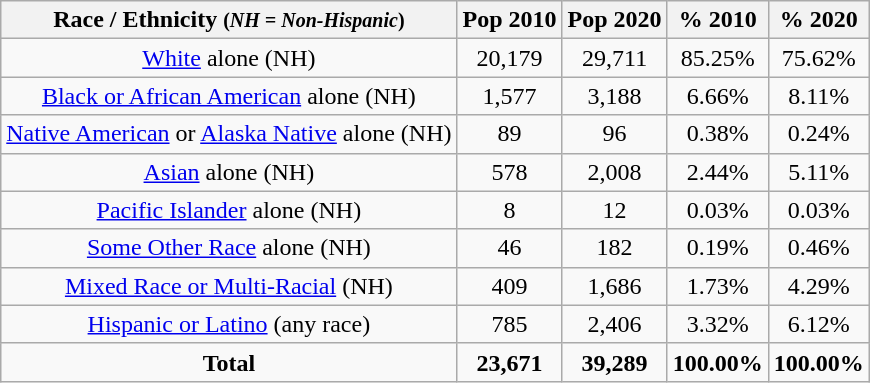<table class="wikitable" style="text-align:center;">
<tr>
<th>Race / Ethnicity <small>(<em>NH = Non-Hispanic</em>)</small></th>
<th>Pop 2010</th>
<th>Pop 2020</th>
<th>% 2010</th>
<th>% 2020</th>
</tr>
<tr>
<td><a href='#'>White</a> alone (NH)</td>
<td>20,179</td>
<td>29,711</td>
<td>85.25%</td>
<td>75.62%</td>
</tr>
<tr>
<td><a href='#'>Black or African American</a> alone (NH)</td>
<td>1,577</td>
<td>3,188</td>
<td>6.66%</td>
<td>8.11%</td>
</tr>
<tr>
<td><a href='#'>Native American</a> or <a href='#'>Alaska Native</a> alone (NH)</td>
<td>89</td>
<td>96</td>
<td>0.38%</td>
<td>0.24%</td>
</tr>
<tr>
<td><a href='#'>Asian</a> alone (NH)</td>
<td>578</td>
<td>2,008</td>
<td>2.44%</td>
<td>5.11%</td>
</tr>
<tr>
<td><a href='#'>Pacific Islander</a> alone (NH)</td>
<td>8</td>
<td>12</td>
<td>0.03%</td>
<td>0.03%</td>
</tr>
<tr>
<td><a href='#'>Some Other Race</a> alone (NH)</td>
<td>46</td>
<td>182</td>
<td>0.19%</td>
<td>0.46%</td>
</tr>
<tr>
<td><a href='#'>Mixed Race or Multi-Racial</a> (NH)</td>
<td>409</td>
<td>1,686</td>
<td>1.73%</td>
<td>4.29%</td>
</tr>
<tr>
<td><a href='#'>Hispanic or Latino</a> (any race)</td>
<td>785</td>
<td>2,406</td>
<td>3.32%</td>
<td>6.12%</td>
</tr>
<tr>
<td><strong>Total</strong></td>
<td><strong>23,671</strong></td>
<td><strong>39,289</strong></td>
<td><strong>100.00%</strong></td>
<td><strong>100.00%</strong></td>
</tr>
</table>
